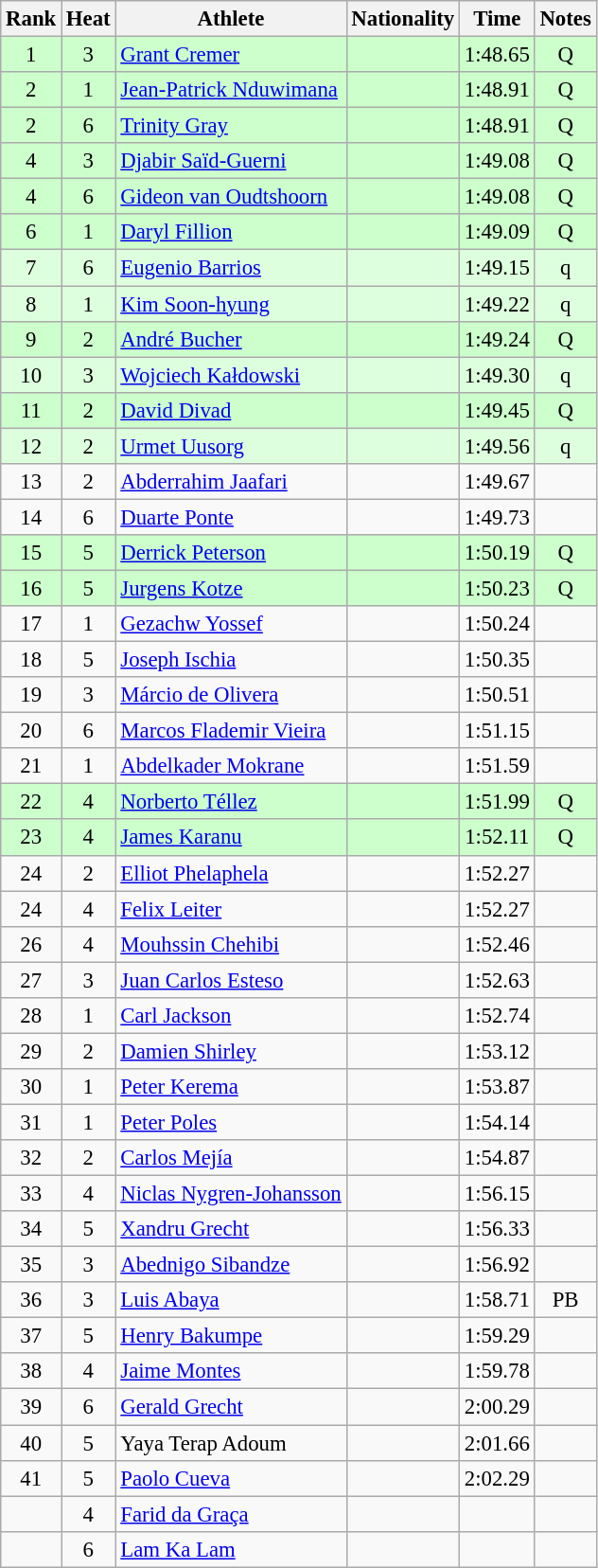<table class="wikitable sortable" style="text-align:center;font-size:95%">
<tr>
<th>Rank</th>
<th>Heat</th>
<th>Athlete</th>
<th>Nationality</th>
<th>Time</th>
<th>Notes</th>
</tr>
<tr bgcolor=ccffcc>
<td>1</td>
<td>3</td>
<td align="left"><a href='#'>Grant Cremer</a></td>
<td align=left></td>
<td>1:48.65</td>
<td>Q</td>
</tr>
<tr bgcolor=ccffcc>
<td>2</td>
<td>1</td>
<td align="left"><a href='#'>Jean-Patrick Nduwimana</a></td>
<td align=left></td>
<td>1:48.91</td>
<td>Q</td>
</tr>
<tr bgcolor=ccffcc>
<td>2</td>
<td>6</td>
<td align="left"><a href='#'>Trinity Gray</a></td>
<td align=left></td>
<td>1:48.91</td>
<td>Q</td>
</tr>
<tr bgcolor=ccffcc>
<td>4</td>
<td>3</td>
<td align="left"><a href='#'>Djabir Saïd-Guerni</a></td>
<td align=left></td>
<td>1:49.08</td>
<td>Q</td>
</tr>
<tr bgcolor=ccffcc>
<td>4</td>
<td>6</td>
<td align="left"><a href='#'>Gideon van Oudtshoorn</a></td>
<td align=left></td>
<td>1:49.08</td>
<td>Q</td>
</tr>
<tr bgcolor=ccffcc>
<td>6</td>
<td>1</td>
<td align="left"><a href='#'>Daryl Fillion</a></td>
<td align=left></td>
<td>1:49.09</td>
<td>Q</td>
</tr>
<tr bgcolor=ddffdd>
<td>7</td>
<td>6</td>
<td align="left"><a href='#'>Eugenio Barrios</a></td>
<td align=left></td>
<td>1:49.15</td>
<td>q</td>
</tr>
<tr bgcolor=ddffdd>
<td>8</td>
<td>1</td>
<td align="left"><a href='#'>Kim Soon-hyung</a></td>
<td align=left></td>
<td>1:49.22</td>
<td>q</td>
</tr>
<tr bgcolor=ccffcc>
<td>9</td>
<td>2</td>
<td align="left"><a href='#'>André Bucher</a></td>
<td align=left></td>
<td>1:49.24</td>
<td>Q</td>
</tr>
<tr bgcolor=ddffdd>
<td>10</td>
<td>3</td>
<td align="left"><a href='#'>Wojciech Kałdowski</a></td>
<td align=left></td>
<td>1:49.30</td>
<td>q</td>
</tr>
<tr bgcolor=ccffcc>
<td>11</td>
<td>2</td>
<td align="left"><a href='#'>David Divad</a></td>
<td align=left></td>
<td>1:49.45</td>
<td>Q</td>
</tr>
<tr bgcolor=ddffdd>
<td>12</td>
<td>2</td>
<td align="left"><a href='#'>Urmet Uusorg</a></td>
<td align=left></td>
<td>1:49.56</td>
<td>q</td>
</tr>
<tr>
<td>13</td>
<td>2</td>
<td align="left"><a href='#'>Abderrahim Jaafari</a></td>
<td align=left></td>
<td>1:49.67</td>
<td></td>
</tr>
<tr>
<td>14</td>
<td>6</td>
<td align="left"><a href='#'>Duarte Ponte</a></td>
<td align=left></td>
<td>1:49.73</td>
<td></td>
</tr>
<tr bgcolor=ccffcc>
<td>15</td>
<td>5</td>
<td align="left"><a href='#'>Derrick Peterson</a></td>
<td align=left></td>
<td>1:50.19</td>
<td>Q</td>
</tr>
<tr bgcolor=ccffcc>
<td>16</td>
<td>5</td>
<td align="left"><a href='#'>Jurgens Kotze</a></td>
<td align=left></td>
<td>1:50.23</td>
<td>Q</td>
</tr>
<tr>
<td>17</td>
<td>1</td>
<td align="left"><a href='#'>Gezachw Yossef</a></td>
<td align=left></td>
<td>1:50.24</td>
<td></td>
</tr>
<tr>
<td>18</td>
<td>5</td>
<td align="left"><a href='#'>Joseph Ischia</a></td>
<td align=left></td>
<td>1:50.35</td>
<td></td>
</tr>
<tr>
<td>19</td>
<td>3</td>
<td align="left"><a href='#'>Márcio de Olivera</a></td>
<td align=left></td>
<td>1:50.51</td>
<td></td>
</tr>
<tr>
<td>20</td>
<td>6</td>
<td align="left"><a href='#'>Marcos Flademir Vieira</a></td>
<td align=left></td>
<td>1:51.15</td>
<td></td>
</tr>
<tr>
<td>21</td>
<td>1</td>
<td align="left"><a href='#'>Abdelkader Mokrane</a></td>
<td align=left></td>
<td>1:51.59</td>
<td></td>
</tr>
<tr bgcolor=ccffcc>
<td>22</td>
<td>4</td>
<td align="left"><a href='#'>Norberto Téllez</a></td>
<td align=left></td>
<td>1:51.99</td>
<td>Q</td>
</tr>
<tr bgcolor=ccffcc>
<td>23</td>
<td>4</td>
<td align="left"><a href='#'>James Karanu</a></td>
<td align=left></td>
<td>1:52.11</td>
<td>Q</td>
</tr>
<tr>
<td>24</td>
<td>2</td>
<td align="left"><a href='#'>Elliot Phelaphela</a></td>
<td align=left></td>
<td>1:52.27</td>
<td></td>
</tr>
<tr>
<td>24</td>
<td>4</td>
<td align="left"><a href='#'>Felix Leiter</a></td>
<td align=left></td>
<td>1:52.27</td>
<td></td>
</tr>
<tr>
<td>26</td>
<td>4</td>
<td align="left"><a href='#'>Mouhssin Chehibi</a></td>
<td align=left></td>
<td>1:52.46</td>
<td></td>
</tr>
<tr>
<td>27</td>
<td>3</td>
<td align="left"><a href='#'>Juan Carlos Esteso</a></td>
<td align=left></td>
<td>1:52.63</td>
<td></td>
</tr>
<tr>
<td>28</td>
<td>1</td>
<td align="left"><a href='#'>Carl Jackson</a></td>
<td align=left></td>
<td>1:52.74</td>
<td></td>
</tr>
<tr>
<td>29</td>
<td>2</td>
<td align="left"><a href='#'>Damien Shirley</a></td>
<td align=left></td>
<td>1:53.12</td>
<td></td>
</tr>
<tr>
<td>30</td>
<td>1</td>
<td align="left"><a href='#'>Peter Kerema</a></td>
<td align=left></td>
<td>1:53.87</td>
<td></td>
</tr>
<tr>
<td>31</td>
<td>1</td>
<td align="left"><a href='#'>Peter Poles</a></td>
<td align=left></td>
<td>1:54.14</td>
<td></td>
</tr>
<tr>
<td>32</td>
<td>2</td>
<td align="left"><a href='#'>Carlos Mejía</a></td>
<td align=left></td>
<td>1:54.87</td>
<td></td>
</tr>
<tr>
<td>33</td>
<td>4</td>
<td align="left"><a href='#'>Niclas Nygren-Johansson</a></td>
<td align=left></td>
<td>1:56.15</td>
<td></td>
</tr>
<tr>
<td>34</td>
<td>5</td>
<td align="left"><a href='#'>Xandru Grecht</a></td>
<td align=left></td>
<td>1:56.33</td>
<td></td>
</tr>
<tr>
<td>35</td>
<td>3</td>
<td align="left"><a href='#'>Abednigo Sibandze</a></td>
<td align=left></td>
<td>1:56.92</td>
<td></td>
</tr>
<tr>
<td>36</td>
<td>3</td>
<td align="left"><a href='#'>Luis Abaya</a></td>
<td align=left></td>
<td>1:58.71</td>
<td>PB</td>
</tr>
<tr>
<td>37</td>
<td>5</td>
<td align="left"><a href='#'>Henry Bakumpe</a></td>
<td align=left></td>
<td>1:59.29</td>
<td></td>
</tr>
<tr>
<td>38</td>
<td>4</td>
<td align="left"><a href='#'>Jaime Montes</a></td>
<td align=left></td>
<td>1:59.78</td>
<td></td>
</tr>
<tr>
<td>39</td>
<td>6</td>
<td align="left"><a href='#'>Gerald Grecht</a></td>
<td align=left></td>
<td>2:00.29</td>
<td></td>
</tr>
<tr>
<td>40</td>
<td>5</td>
<td align="left">Yaya Terap Adoum</td>
<td align=left></td>
<td>2:01.66</td>
<td></td>
</tr>
<tr>
<td>41</td>
<td>5</td>
<td align="left"><a href='#'>Paolo Cueva</a></td>
<td align=left></td>
<td>2:02.29</td>
<td></td>
</tr>
<tr>
<td></td>
<td>4</td>
<td align="left"><a href='#'>Farid da Graça</a></td>
<td align=left></td>
<td></td>
<td></td>
</tr>
<tr>
<td></td>
<td>6</td>
<td align="left"><a href='#'>Lam Ka Lam</a></td>
<td align=left></td>
<td></td>
<td></td>
</tr>
</table>
